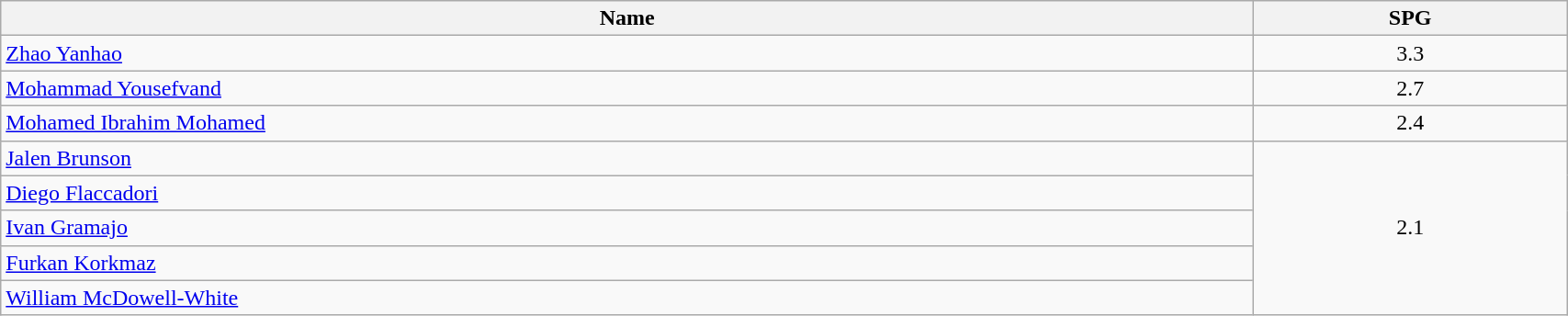<table class=wikitable width="90%">
<tr>
<th width="80%">Name</th>
<th width="20%">SPG</th>
</tr>
<tr>
<td> <a href='#'>Zhao Yanhao</a></td>
<td align=center>3.3</td>
</tr>
<tr>
<td> <a href='#'>Mohammad Yousefvand</a></td>
<td align=center>2.7</td>
</tr>
<tr>
<td> <a href='#'>Mohamed Ibrahim Mohamed</a></td>
<td align=center>2.4</td>
</tr>
<tr>
<td> <a href='#'>Jalen Brunson</a></td>
<td align=center rowspan=5>2.1</td>
</tr>
<tr>
<td> <a href='#'>Diego Flaccadori</a></td>
</tr>
<tr>
<td> <a href='#'>Ivan Gramajo</a></td>
</tr>
<tr>
<td> <a href='#'>Furkan Korkmaz</a></td>
</tr>
<tr>
<td> <a href='#'>William McDowell-White</a></td>
</tr>
</table>
